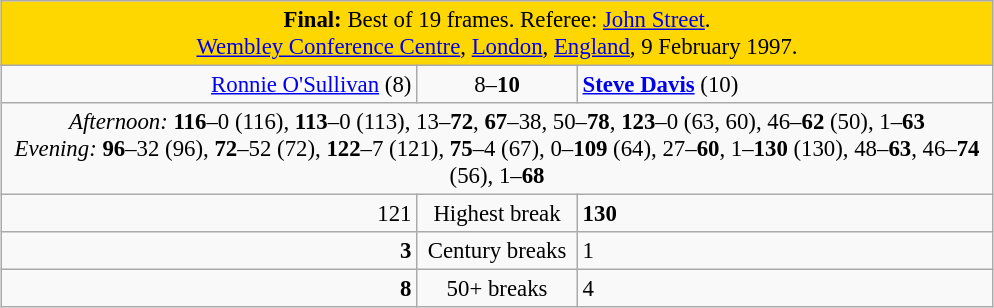<table class="wikitable" style="font-size: 95%; margin: 1em auto 1em auto;">
<tr>
<td colspan="3" align="center" bgcolor="#ffd700"><strong>Final:</strong> Best of 19 frames. Referee: <a href='#'>John Street</a>.<br><a href='#'>Wembley Conference Centre</a>, <a href='#'>London</a>, <a href='#'>England</a>, 9 February 1997.</td>
</tr>
<tr>
<td width = "270" align="right"><a href='#'>Ronnie O'Sullivan</a> (8)<br></td>
<td width = "100" align="center">8–<strong>10</strong></td>
<td width = "270"><strong><a href='#'>Steve Davis</a></strong> (10)<br></td>
</tr>
<tr>
<td colspan="3" align="center" style="font-size: 100%"><em>Afternoon:</em> <strong>116</strong>–0 (116), <strong>113</strong>–0 (113), 13–<strong>72</strong>, <strong>67</strong>–38, 50–<strong>78</strong>, <strong>123</strong>–0 (63, 60), 46–<strong>62</strong> (50), 1–<strong>63</strong> <br> <em>Evening:</em> <strong>96</strong>–32 (96), <strong>72</strong>–52 (72), <strong>122</strong>–7 (121), <strong>75</strong>–4 (67), 0–<strong>109</strong> (64), 27–<strong>60</strong>, 1–<strong>130</strong> (130), 48–<strong>63</strong>, 46–<strong>74</strong> (56), 1–<strong>68</strong></td>
</tr>
<tr>
<td align="right">121</td>
<td align="center">Highest break</td>
<td><strong>130</strong></td>
</tr>
<tr>
<td align="right"><strong>3</strong></td>
<td align="center">Century breaks</td>
<td>1</td>
</tr>
<tr>
<td align="right"><strong>8</strong></td>
<td align="center">50+ breaks</td>
<td>4</td>
</tr>
</table>
